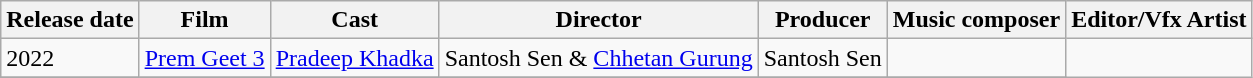<table class="wikitable sortable">
<tr>
<th>Release date</th>
<th>Film</th>
<th>Cast</th>
<th>Director</th>
<th>Producer</th>
<th>Music composer</th>
<th>Editor/Vfx Artist</th>
</tr>
<tr>
<td>2022</td>
<td><a href='#'>Prem Geet 3</a></td>
<td><a href='#'>Pradeep Khadka</a></td>
<td>Santosh Sen & <a href='#'>Chhetan Gurung</a></td>
<td>Santosh Sen</td>
<td></td>
</tr>
<tr>
</tr>
</table>
